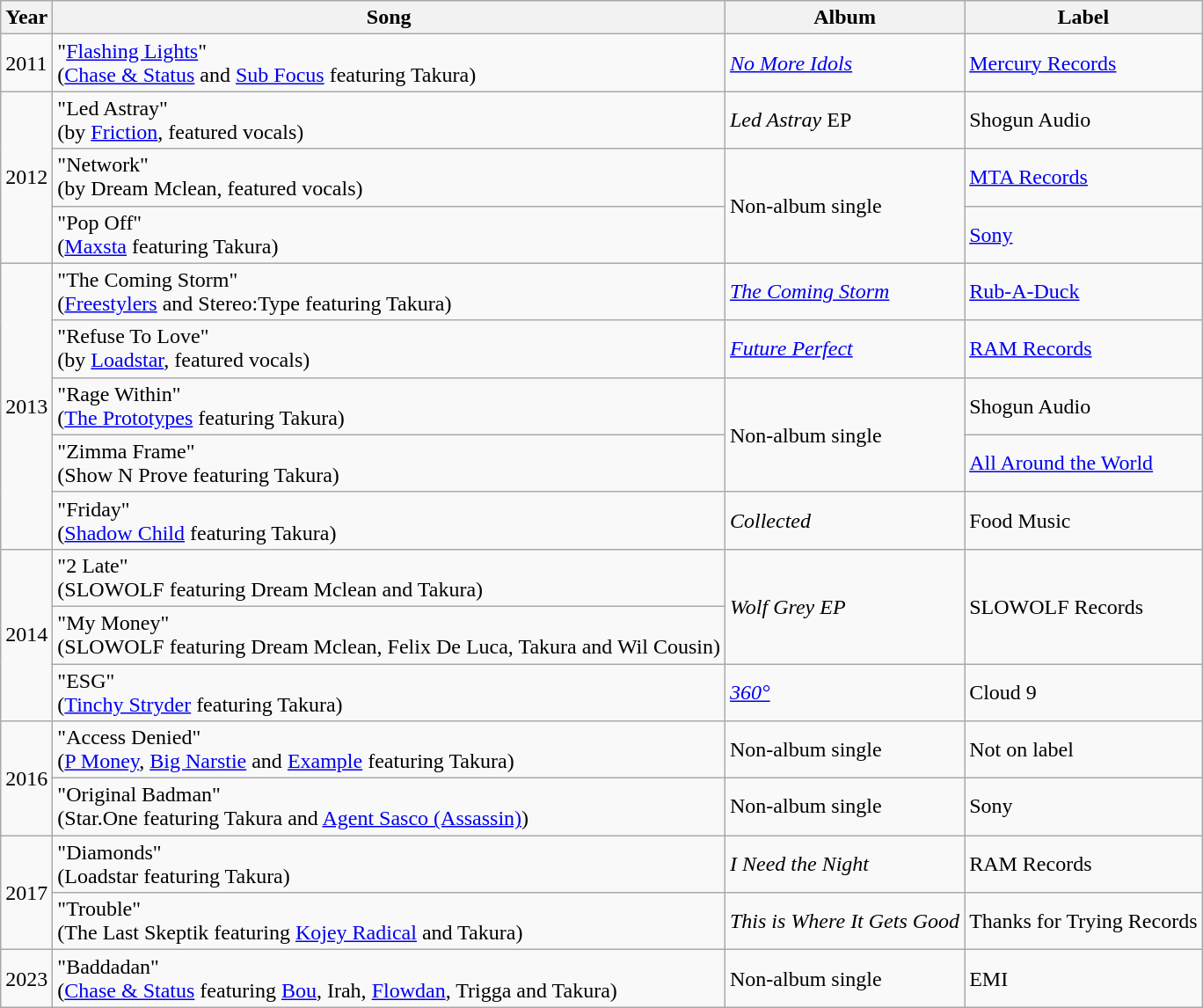<table class="wikitable">
<tr>
<th>Year</th>
<th>Song</th>
<th>Album</th>
<th>Label</th>
</tr>
<tr>
<td>2011</td>
<td>"<a href='#'>Flashing Lights</a>"<br><span>(<a href='#'>Chase & Status</a> and <a href='#'>Sub Focus</a> featuring Takura)</span></td>
<td><em><a href='#'>No More Idols</a></em></td>
<td><a href='#'>Mercury Records</a></td>
</tr>
<tr>
<td rowspan="3">2012</td>
<td>"Led Astray"<br><span>(by <a href='#'>Friction</a>, featured vocals)</span></td>
<td><em>Led Astray</em> EP</td>
<td>Shogun Audio</td>
</tr>
<tr>
<td>"Network"<br><span>(by Dream Mclean, featured vocals)</span></td>
<td rowspan="2">Non-album single</td>
<td><a href='#'>MTA Records</a></td>
</tr>
<tr>
<td>"Pop Off"<br><span>(<a href='#'>Maxsta</a> featuring Takura)</span></td>
<td><a href='#'>Sony</a></td>
</tr>
<tr>
<td rowspan="5">2013</td>
<td>"The Coming Storm"<br><span>(<a href='#'>Freestylers</a> and Stereo:Type featuring Takura)</span></td>
<td><em><a href='#'>The Coming Storm</a></em></td>
<td><a href='#'>Rub-A-Duck</a></td>
</tr>
<tr>
<td>"Refuse To Love"<br><span>(by <a href='#'>Loadstar</a>, featured vocals)</span></td>
<td><em><a href='#'>Future Perfect</a></em></td>
<td><a href='#'>RAM Records</a></td>
</tr>
<tr>
<td>"Rage Within"<br><span>(<a href='#'>The Prototypes</a> featuring Takura)</span></td>
<td rowspan="2">Non-album single</td>
<td>Shogun Audio</td>
</tr>
<tr>
<td>"Zimma Frame"<br><span>(Show N Prove featuring Takura)</span></td>
<td><a href='#'>All Around the World</a></td>
</tr>
<tr>
<td>"Friday"<br><span>(<a href='#'>Shadow Child</a> featuring Takura)</span></td>
<td><em>Collected</em></td>
<td>Food Music</td>
</tr>
<tr>
<td rowspan="3">2014</td>
<td>"2 Late"<br><span>(SLOWOLF featuring Dream Mclean and Takura)</span></td>
<td rowspan="2"><em>Wolf Grey EP</em></td>
<td rowspan="2">SLOWOLF Records</td>
</tr>
<tr>
<td>"My Money"<br><span>(SLOWOLF featuring Dream Mclean, Felix De Luca, Takura and Wil Cousin)</span></td>
</tr>
<tr>
<td>"ESG"<br><span>(<a href='#'>Tinchy Stryder</a> featuring Takura)</span></td>
<td><em><a href='#'>360°</a></em></td>
<td>Cloud 9</td>
</tr>
<tr>
<td rowspan="2">2016</td>
<td>"Access Denied"<br><span>(<a href='#'>P Money</a>, <a href='#'>Big Narstie</a> and <a href='#'>Example</a> featuring Takura)</span></td>
<td>Non-album single</td>
<td>Not on label</td>
</tr>
<tr>
<td>"Original Badman"<br><span>(Star.One featuring Takura and <a href='#'>Agent Sasco (Assassin)</a>)</span></td>
<td>Non-album single</td>
<td>Sony</td>
</tr>
<tr>
<td rowspan="2">2017</td>
<td>"Diamonds"<br><span>(Loadstar featuring Takura)</span></td>
<td><em>I Need the Night</em></td>
<td>RAM Records</td>
</tr>
<tr>
<td>"Trouble"<br><span>(The Last Skeptik featuring <a href='#'>Kojey Radical</a> and Takura)</span></td>
<td><em>This is Where It Gets Good</em></td>
<td>Thanks for Trying Records</td>
</tr>
<tr>
<td>2023</td>
<td>"Baddadan"<br><span>(<a href='#'>Chase & Status</a> featuring <a href='#'>Bou</a>, Irah, <a href='#'>Flowdan</a>, Trigga and Takura)</span></td>
<td>Non-album single</td>
<td>EMI</td>
</tr>
</table>
